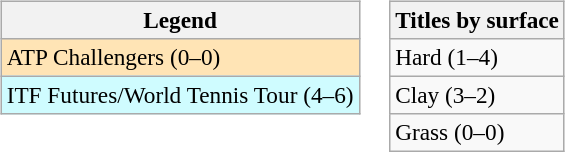<table>
<tr valign="top">
<td><br><table class="wikitable" style="font-size:97%">
<tr>
<th>Legend</th>
</tr>
<tr style="background:moccasin;">
<td>ATP Challengers (0–0)</td>
</tr>
<tr style="background:#cffcff;">
<td>ITF Futures/World Tennis Tour (4–6)</td>
</tr>
</table>
</td>
<td><br><table class="wikitable" style="font-size:97%">
<tr>
<th>Titles by surface</th>
</tr>
<tr>
<td>Hard (1–4)</td>
</tr>
<tr>
<td>Clay (3–2)</td>
</tr>
<tr>
<td>Grass (0–0)</td>
</tr>
</table>
</td>
</tr>
</table>
